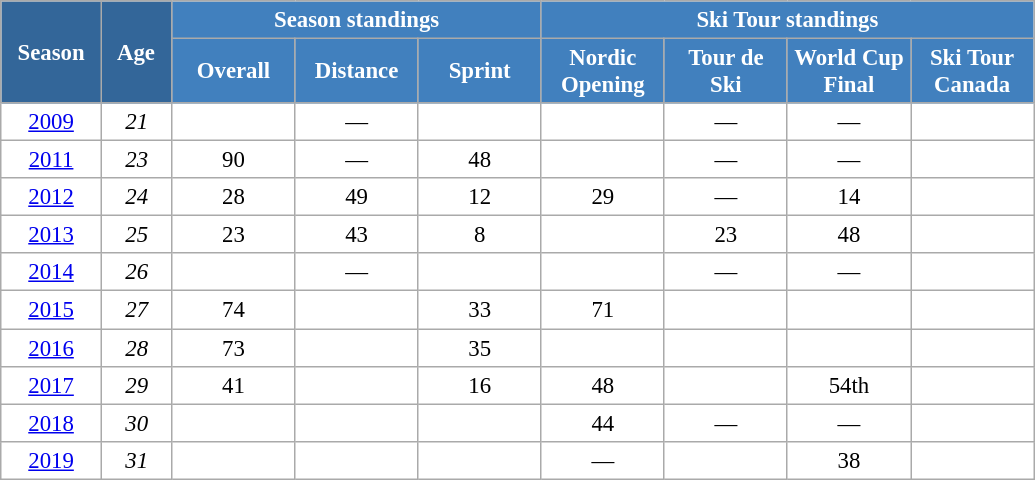<table class="wikitable" style="font-size:95%; text-align:center; border:grey solid 1px; border-collapse:collapse; background:#ffffff;">
<tr>
<th style="background-color:#369; color:white; width:60px;" rowspan="2"> Season </th>
<th style="background-color:#369; color:white; width:40px;" rowspan="2"> Age </th>
<th style="background-color:#4180be; color:white;" colspan="3">Season standings</th>
<th style="background-color:#4180be; color:white;" colspan="4">Ski Tour standings</th>
</tr>
<tr>
<th style="background-color:#4180be; color:white; width:75px;">Overall</th>
<th style="background-color:#4180be; color:white; width:75px;">Distance</th>
<th style="background-color:#4180be; color:white; width:75px;">Sprint</th>
<th style="background-color:#4180be; color:white; width:75px;">Nordic<br>Opening</th>
<th style="background-color:#4180be; color:white; width:75px;">Tour de<br>Ski</th>
<th style="background-color:#4180be; color:white; width:75px;">World Cup<br>Final</th>
<th style="background-color:#4180be; color:white; width:75px;">Ski Tour<br>Canada</th>
</tr>
<tr>
<td><a href='#'>2009</a></td>
<td><em>21</em></td>
<td></td>
<td>—</td>
<td></td>
<td></td>
<td>—</td>
<td>—</td>
<td></td>
</tr>
<tr>
<td><a href='#'>2011</a></td>
<td><em>23</em></td>
<td>90</td>
<td>—</td>
<td>48</td>
<td></td>
<td>—</td>
<td>—</td>
<td></td>
</tr>
<tr>
<td><a href='#'>2012</a></td>
<td><em>24</em></td>
<td>28</td>
<td>49</td>
<td>12</td>
<td>29</td>
<td>—</td>
<td>14</td>
<td></td>
</tr>
<tr>
<td><a href='#'>2013</a></td>
<td><em>25</em></td>
<td>23</td>
<td>43</td>
<td>8</td>
<td></td>
<td>23</td>
<td>48</td>
<td></td>
</tr>
<tr>
<td><a href='#'>2014</a></td>
<td><em>26</em></td>
<td></td>
<td>—</td>
<td></td>
<td></td>
<td>—</td>
<td>—</td>
<td></td>
</tr>
<tr>
<td><a href='#'>2015</a></td>
<td><em>27</em></td>
<td>74</td>
<td></td>
<td>33</td>
<td>71</td>
<td></td>
<td></td>
<td></td>
</tr>
<tr>
<td><a href='#'>2016</a></td>
<td><em>28</em></td>
<td>73</td>
<td></td>
<td>35</td>
<td></td>
<td></td>
<td></td>
<td></td>
</tr>
<tr>
<td><a href='#'>2017</a></td>
<td><em>29</em></td>
<td>41</td>
<td></td>
<td>16</td>
<td>48</td>
<td></td>
<td>54th</td>
<td></td>
</tr>
<tr>
<td><a href='#'>2018</a></td>
<td><em>30</em></td>
<td></td>
<td></td>
<td></td>
<td>44</td>
<td>—</td>
<td>—</td>
<td></td>
</tr>
<tr>
<td><a href='#'>2019</a></td>
<td><em>31</em></td>
<td></td>
<td></td>
<td></td>
<td>—</td>
<td></td>
<td>38</td>
<td></td>
</tr>
</table>
